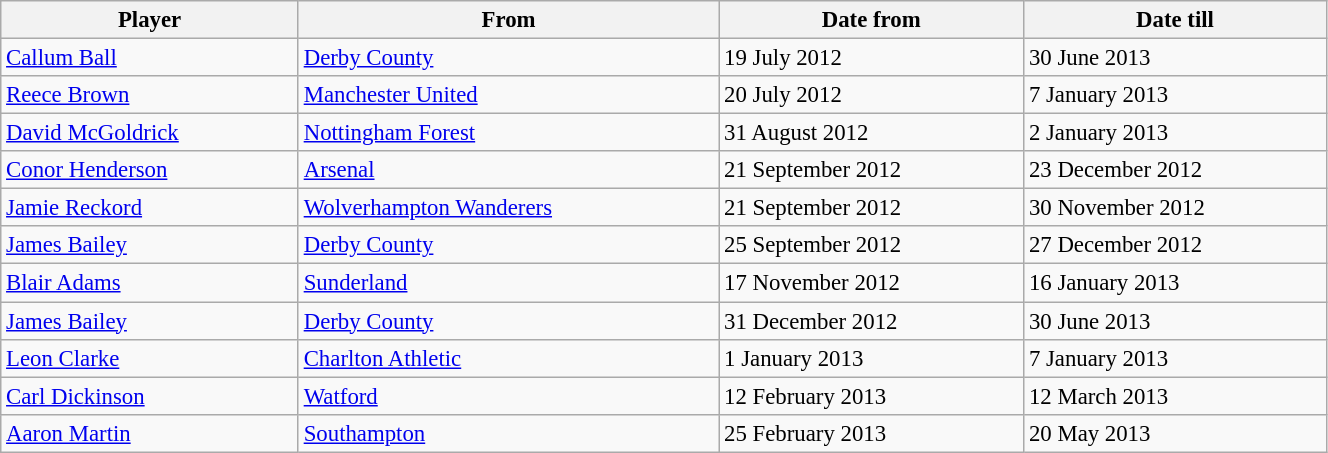<table class="wikitable sortable" style="text-align:center; font-size:95%; width:70%; text-align:left">
<tr>
<th>Player</th>
<th>From</th>
<th>Date from</th>
<th>Date till</th>
</tr>
<tr>
<td> <a href='#'>Callum Ball</a></td>
<td> <a href='#'>Derby County</a></td>
<td>19 July 2012</td>
<td>30 June 2013</td>
</tr>
<tr>
<td> <a href='#'>Reece Brown</a></td>
<td> <a href='#'>Manchester United</a></td>
<td>20 July 2012</td>
<td>7 January 2013</td>
</tr>
<tr>
<td> <a href='#'>David McGoldrick</a></td>
<td> <a href='#'>Nottingham Forest</a></td>
<td>31 August 2012</td>
<td>2 January 2013</td>
</tr>
<tr>
<td> <a href='#'>Conor Henderson</a></td>
<td> <a href='#'>Arsenal</a></td>
<td>21 September 2012</td>
<td>23 December 2012</td>
</tr>
<tr>
<td> <a href='#'>Jamie Reckord</a></td>
<td> <a href='#'>Wolverhampton Wanderers</a></td>
<td>21 September 2012</td>
<td>30 November 2012</td>
</tr>
<tr>
<td> <a href='#'>James Bailey</a></td>
<td> <a href='#'>Derby County</a></td>
<td>25 September 2012</td>
<td>27 December 2012</td>
</tr>
<tr>
<td> <a href='#'>Blair Adams</a></td>
<td> <a href='#'>Sunderland</a></td>
<td>17 November 2012</td>
<td>16 January 2013</td>
</tr>
<tr>
<td> <a href='#'>James Bailey</a></td>
<td> <a href='#'>Derby County</a></td>
<td>31 December 2012</td>
<td>30 June 2013</td>
</tr>
<tr>
<td> <a href='#'>Leon Clarke</a></td>
<td> <a href='#'>Charlton Athletic</a></td>
<td>1 January 2013</td>
<td>7 January 2013</td>
</tr>
<tr>
<td> <a href='#'>Carl Dickinson</a></td>
<td> <a href='#'>Watford</a></td>
<td>12 February 2013</td>
<td>12 March 2013</td>
</tr>
<tr>
<td> <a href='#'>Aaron Martin</a></td>
<td> <a href='#'>Southampton</a></td>
<td>25 February 2013</td>
<td>20 May 2013</td>
</tr>
</table>
